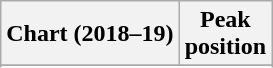<table class="wikitable sortable plainrowheaders" style="text-align:center">
<tr>
<th scope="col">Chart (2018–19)</th>
<th scope="col">Peak<br> position</th>
</tr>
<tr>
</tr>
<tr>
</tr>
<tr>
</tr>
<tr>
</tr>
<tr>
</tr>
<tr>
</tr>
<tr>
</tr>
<tr>
</tr>
<tr>
</tr>
<tr>
</tr>
<tr>
</tr>
<tr>
</tr>
<tr>
</tr>
<tr>
</tr>
<tr>
</tr>
<tr>
</tr>
<tr>
</tr>
<tr>
</tr>
<tr>
</tr>
</table>
